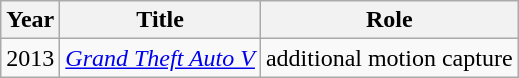<table class="wikitable sortable">
<tr>
<th>Year</th>
<th>Title</th>
<th>Role</th>
</tr>
<tr>
<td>2013</td>
<td><em><a href='#'>Grand Theft Auto V</a></em></td>
<td>additional motion capture</td>
</tr>
</table>
